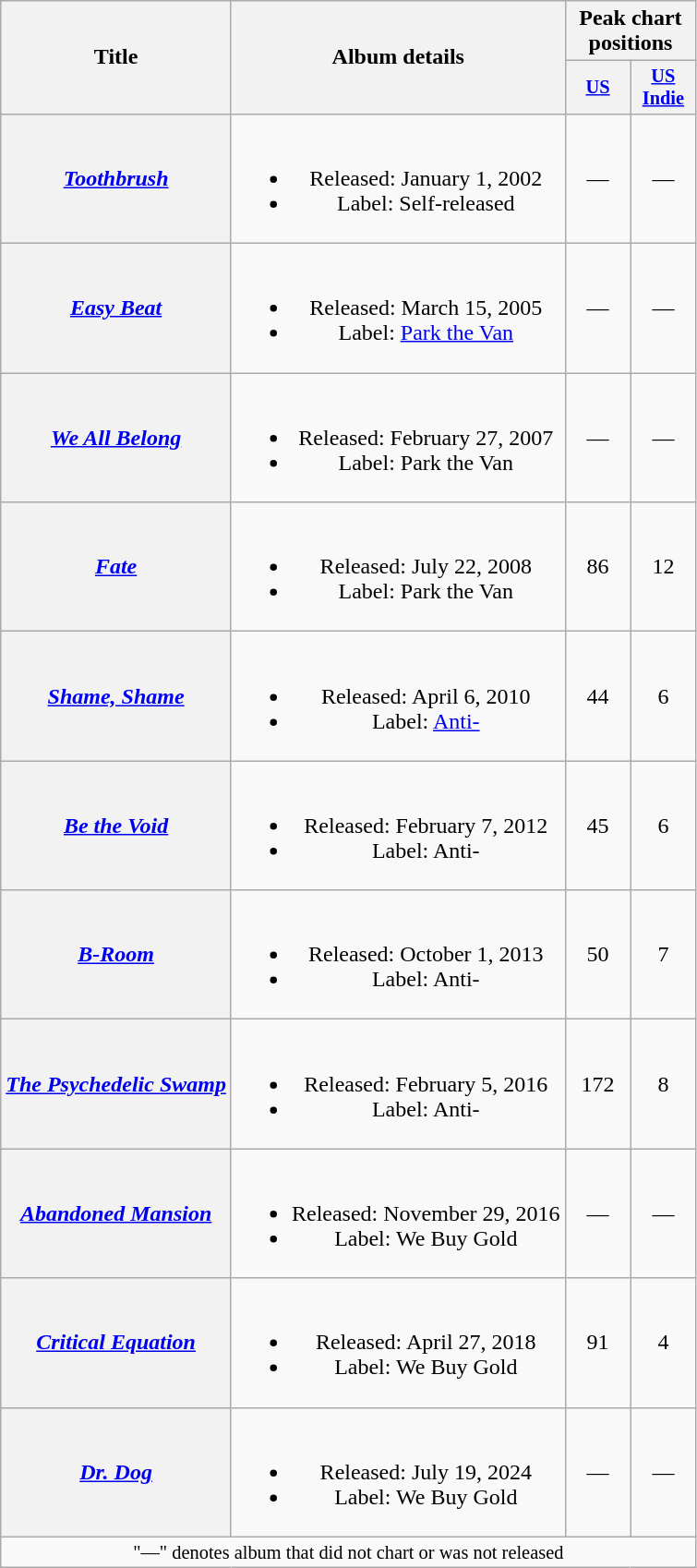<table class="wikitable plainrowheaders" style="text-align:center;">
<tr>
<th scope="col" rowspan="2">Title</th>
<th scope="col" rowspan="2">Album details</th>
<th scope="col" colspan="2">Peak chart positions</th>
</tr>
<tr>
<th scope="col" style="width:3em;font-size:85%;"><a href='#'>US</a><br></th>
<th scope="col" style="width:3em;font-size:85%;"><a href='#'>US<br>Indie</a><br></th>
</tr>
<tr>
<th scope="row"><em><a href='#'>Toothbrush</a></em></th>
<td><br><ul><li>Released: January 1, 2002</li><li>Label: Self-released</li></ul></td>
<td>—</td>
<td>—</td>
</tr>
<tr>
<th scope="row"><em><a href='#'>Easy Beat</a></em></th>
<td><br><ul><li>Released: March 15, 2005</li><li>Label: <a href='#'>Park the Van</a></li></ul></td>
<td>—</td>
<td>—</td>
</tr>
<tr>
<th scope="row"><em><a href='#'>We All Belong</a></em></th>
<td><br><ul><li>Released: February 27, 2007</li><li>Label: Park the Van</li></ul></td>
<td>—</td>
<td>—</td>
</tr>
<tr>
<th scope="row"><em><a href='#'>Fate</a></em></th>
<td><br><ul><li>Released: July 22, 2008</li><li>Label: Park the Van</li></ul></td>
<td>86</td>
<td>12</td>
</tr>
<tr>
<th scope="row"><em><a href='#'>Shame, Shame</a></em></th>
<td><br><ul><li>Released: April 6, 2010</li><li>Label: <a href='#'>Anti-</a></li></ul></td>
<td>44</td>
<td>6</td>
</tr>
<tr>
<th scope="row"><em><a href='#'>Be the Void</a></em></th>
<td><br><ul><li>Released: February 7, 2012</li><li>Label: Anti-</li></ul></td>
<td>45</td>
<td>6</td>
</tr>
<tr>
<th scope="row"><em><a href='#'>B-Room</a></em></th>
<td><br><ul><li>Released: October 1, 2013</li><li>Label: Anti-</li></ul></td>
<td>50</td>
<td>7</td>
</tr>
<tr>
<th scope="row"><em><a href='#'>The Psychedelic Swamp</a></em></th>
<td><br><ul><li>Released: February 5, 2016</li><li>Label: Anti-</li></ul></td>
<td>172</td>
<td>8</td>
</tr>
<tr>
<th scope="row"><em><a href='#'>Abandoned Mansion</a></em></th>
<td><br><ul><li>Released: November 29, 2016</li><li>Label: We Buy Gold</li></ul></td>
<td>—</td>
<td>—</td>
</tr>
<tr>
<th scope="row"><em><a href='#'>Critical Equation</a></em></th>
<td><br><ul><li>Released: April 27, 2018</li><li>Label: We Buy Gold</li></ul></td>
<td>91</td>
<td>4</td>
</tr>
<tr>
<th scope="row"><em><a href='#'>Dr. Dog</a></em></th>
<td><br><ul><li>Released: July 19, 2024</li><li>Label: We Buy Gold</li></ul></td>
<td>—</td>
<td>—</td>
</tr>
<tr>
<td colspan="17" style="font-size:85%;">"—" denotes album that did not chart or was not released</td>
</tr>
</table>
